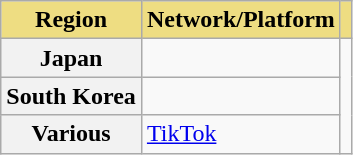<table class="wikitable plainrowheaders">
<tr>
<th scope="col" style="background:#EEDD82">Region</th>
<th scope="col" style="background:#EEDD82">Network/Platform</th>
<th scope="col" style="background:#EEDD82"></th>
</tr>
<tr>
<th scope="row">Japan</th>
<td></td>
<td rowspan="3" style="text-align:center"></td>
</tr>
<tr>
<th scope="row">South Korea</th>
<td></td>
</tr>
<tr>
<th scope="row">Various</th>
<td><a href='#'>TikTok</a></td>
</tr>
</table>
